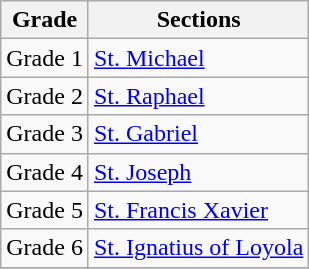<table class="wikitable">
<tr>
<th>Grade</th>
<th>Sections</th>
</tr>
<tr>
<td>Grade 1</td>
<td><a href='#'>St. Michael</a></td>
</tr>
<tr>
<td>Grade 2</td>
<td><a href='#'>St. Raphael</a></td>
</tr>
<tr>
<td>Grade 3</td>
<td><a href='#'>St. Gabriel</a></td>
</tr>
<tr>
<td>Grade 4</td>
<td><a href='#'>St. Joseph</a></td>
</tr>
<tr>
<td>Grade 5</td>
<td><a href='#'>St. Francis Xavier</a></td>
</tr>
<tr>
<td>Grade 6</td>
<td><a href='#'>St. Ignatius of Loyola</a></td>
</tr>
<tr>
</tr>
</table>
